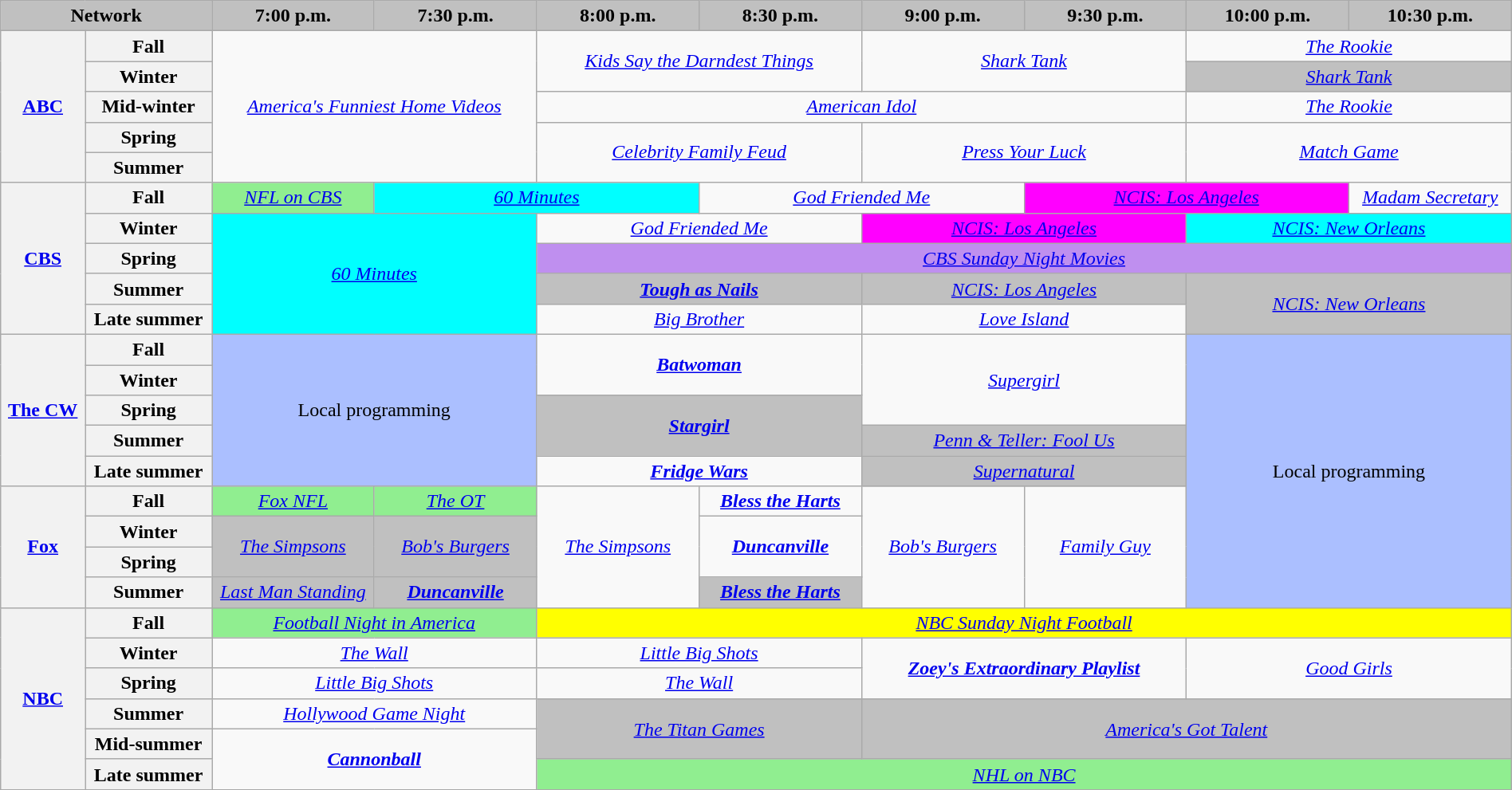<table class="wikitable" style="width:100%;margin-right:0;text-align:center">
<tr>
<th colspan="2" style="background-color:#C0C0C0;text-align:center;width:13%;">Network</th>
<th style="background-color:#C0C0C0;text-align:center;width:10%;">7:00 p.m.</th>
<th style="background-color:#C0C0C0;text-align:center;width:10%;">7:30 p.m.</th>
<th style="background-color:#C0C0C0;text-align:center;width:10%;">8:00 p.m.</th>
<th style="background-color:#C0C0C0;text-align:center;width:10%;">8:30 p.m.</th>
<th style="background-color:#C0C0C0;text-align:center;width:10%;">9:00 p.m.</th>
<th style="background-color:#C0C0C0;text-align:center;width:10%;">9:30 p.m.</th>
<th style="background-color:#C0C0C0;text-align:center;width:10%;">10:00 p.m.</th>
<th style="background-color:#C0C0C0;text-align:center;width:10%;">10:30 p.m.</th>
</tr>
<tr>
<th rowspan="5"><a href='#'>ABC</a></th>
<th>Fall</th>
<td rowspan="5" colspan="2"><em><a href='#'>America's Funniest Home Videos</a></em></td>
<td rowspan="2" colspan="2"><em><a href='#'>Kids Say the Darndest Things</a></em></td>
<td rowspan="2" colspan="2"><em><a href='#'>Shark Tank</a></em></td>
<td colspan="2"><em><a href='#'>The Rookie</a></em></td>
</tr>
<tr>
<th>Winter</th>
<td colspan="2" style="background:#C0C0C0;"><em><a href='#'>Shark Tank</a></em> </td>
</tr>
<tr>
<th>Mid-winter</th>
<td colspan="4"><em><a href='#'>American Idol</a></em></td>
<td colspan="2"><em><a href='#'>The Rookie</a></em></td>
</tr>
<tr>
<th>Spring</th>
<td rowspan="2" colspan="2"><em><a href='#'>Celebrity Family Feud</a></em></td>
<td rowspan="2" colspan="2"><em><a href='#'>Press Your Luck</a></em></td>
<td rowspan="2" colspan="2"><em><a href='#'>Match Game</a></em></td>
</tr>
<tr>
<th>Summer</th>
</tr>
<tr>
<th rowspan="5"><a href='#'>CBS</a></th>
<th>Fall</th>
<td style="background:lightgreen"><em><a href='#'>NFL on CBS</a></em> </td>
<td colspan="2" style="background:#00FFFF;"><em><a href='#'>60 Minutes</a></em> </td>
<td colspan="2"><em><a href='#'>God Friended Me</a></em></td>
<td colspan="2" style="background:#FF00FF;"><em><a href='#'>NCIS: Los Angeles</a></em> </td>
<td><em><a href='#'>Madam Secretary</a></em> </td>
</tr>
<tr>
<th>Winter</th>
<td rowspan="4" colspan="2" style="background:#00FFFF;"><em><a href='#'>60 Minutes</a></em> </td>
<td colspan="2"><em><a href='#'>God Friended Me</a></em></td>
<td colspan="2" style="background:#FF00FF;"><em><a href='#'>NCIS: Los Angeles</a></em> </td>
<td colspan="2" style="background:#00FFFF;"><em><a href='#'>NCIS: New Orleans</a></em> </td>
</tr>
<tr>
<th>Spring</th>
<td colspan="6" style="background:#bf8fef;"><em><a href='#'>CBS Sunday Night Movies</a></em></td>
</tr>
<tr>
<th>Summer</th>
<td colspan="2" style="background:#C0C0C0;"><strong><em><a href='#'>Tough as Nails</a></em></strong> </td>
<td colspan="2" style="background:#C0C0C0;"><em><a href='#'>NCIS: Los Angeles</a></em> </td>
<td rowspan="2" colspan="2" style="background:#C0C0C0;"><em><a href='#'>NCIS: New Orleans</a></em> </td>
</tr>
<tr>
<th>Late summer</th>
<td colspan="2"><em><a href='#'>Big Brother</a></em></td>
<td colspan="2"><em><a href='#'>Love Island</a></em></td>
</tr>
<tr>
<th rowspan="5"><a href='#'>The CW</a></th>
<th>Fall</th>
<td rowspan="5" colspan="2" style="background:#abbfff">Local programming</td>
<td rowspan="2" colspan="2"><strong><em><a href='#'>Batwoman</a></em></strong></td>
<td rowspan="3" colspan="2"><em><a href='#'>Supergirl</a></em></td>
<td rowspan="9" colspan="2" style="background:#abbfff">Local programming</td>
</tr>
<tr>
<th>Winter</th>
</tr>
<tr>
<th>Spring</th>
<td rowspan="2" colspan="2" style="background:#C0C0C0;"><strong><em><a href='#'>Stargirl</a></em></strong> </td>
</tr>
<tr>
<th>Summer</th>
<td colspan="2" style="background:#C0C0C0;"><em><a href='#'>Penn & Teller: Fool Us</a></em> </td>
</tr>
<tr>
<th>Late summer</th>
<td colspan="2"><strong><em><a href='#'>Fridge Wars</a></em></strong></td>
<td colspan="2" style="background:#C0C0C0;"><em><a href='#'>Supernatural</a></em> </td>
</tr>
<tr>
<th rowspan="4"><a href='#'>Fox</a></th>
<th>Fall</th>
<td style="background:lightgreen"><em><a href='#'>Fox NFL</a></em> </td>
<td style="background:lightgreen"><em><a href='#'>The OT</a></em></td>
<td rowspan="4"><em><a href='#'>The Simpsons</a></em></td>
<td><strong><em><a href='#'>Bless the Harts</a></em></strong></td>
<td rowspan="4"><em><a href='#'>Bob's Burgers</a></em></td>
<td rowspan="4"><em><a href='#'>Family Guy</a></em></td>
</tr>
<tr>
<th>Winter</th>
<td rowspan="2" style="background:#C0C0C0;"><em><a href='#'>The Simpsons</a></em> </td>
<td rowspan="2" style="background:#C0C0C0;"><em><a href='#'>Bob's Burgers</a></em> </td>
<td rowspan="2"><strong><em><a href='#'>Duncanville</a></em></strong></td>
</tr>
<tr>
<th>Spring</th>
</tr>
<tr>
<th>Summer</th>
<td style="background:#C0C0C0;"><em><a href='#'>Last Man Standing</a></em> </td>
<td style="background:#C0C0C0;"><strong><em><a href='#'>Duncanville</a></em></strong> </td>
<td style="background:#C0C0C0;"><strong><em><a href='#'>Bless the Harts</a></em></strong> </td>
</tr>
<tr>
<th rowspan="6"><a href='#'>NBC</a></th>
<th>Fall</th>
<td colspan="2" style="background:lightgreen"><em><a href='#'>Football Night in America</a></em></td>
<td colspan="6" style="background:#FFFF00;"><em><a href='#'>NBC Sunday Night Football</a></em>   </td>
</tr>
<tr>
<th>Winter</th>
<td colspan="2"><em><a href='#'>The Wall</a></em></td>
<td colspan="2"><em><a href='#'>Little Big Shots</a></em></td>
<td rowspan="2" colspan="2"><strong><em><a href='#'>Zoey's Extraordinary Playlist</a></em></strong></td>
<td rowspan="2" colspan="2"><em><a href='#'>Good Girls</a></em></td>
</tr>
<tr>
<th>Spring</th>
<td colspan="2"><em><a href='#'>Little Big Shots</a></em></td>
<td colspan="2"><em><a href='#'>The Wall</a></em></td>
</tr>
<tr>
<th>Summer</th>
<td colspan="2"><em><a href='#'>Hollywood Game Night</a></em></td>
<td rowspan="2" colspan="2" style="background:#C0C0C0;"><em><a href='#'>The Titan Games</a></em> </td>
<td rowspan="2" colspan="4" style="background:#C0C0C0;"><em><a href='#'>America's Got Talent</a></em> </td>
</tr>
<tr>
<th>Mid-summer</th>
<td rowspan="2" colspan="2"><strong><em><a href='#'>Cannonball</a></em></strong></td>
</tr>
<tr>
<th>Late summer</th>
<td colspan="6" style="background:lightgreen"><em><a href='#'>NHL on NBC</a></em></td>
</tr>
<tr>
</tr>
</table>
